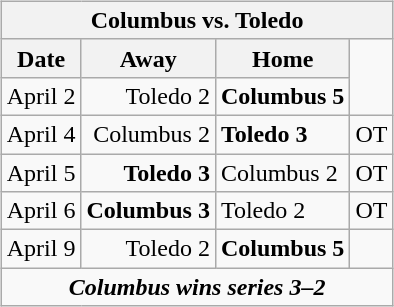<table cellspacing="10">
<tr>
<td valign="top"><br><table class="wikitable">
<tr>
<th bgcolor="#DDDDDD" colspan="4">Columbus vs. Toledo</th>
</tr>
<tr>
<th>Date</th>
<th>Away</th>
<th>Home</th>
</tr>
<tr>
<td>April 2</td>
<td align="right">Toledo 2</td>
<td><strong>Columbus 5</strong></td>
</tr>
<tr>
<td>April 4</td>
<td align="right">Columbus 2</td>
<td><strong>Toledo 3</strong></td>
<td>OT</td>
</tr>
<tr>
<td>April 5</td>
<td align="right"><strong>Toledo 3</strong></td>
<td>Columbus 2</td>
<td>OT</td>
</tr>
<tr>
<td>April 6</td>
<td align="right"><strong>Columbus 3</strong></td>
<td>Toledo 2</td>
<td>OT</td>
</tr>
<tr>
<td>April 9</td>
<td align="right">Toledo 2</td>
<td><strong>Columbus 5</strong></td>
</tr>
<tr align="center">
<td colspan="4"><strong><em>Columbus wins series 3–2</em></strong></td>
</tr>
</table>
</td>
</tr>
</table>
